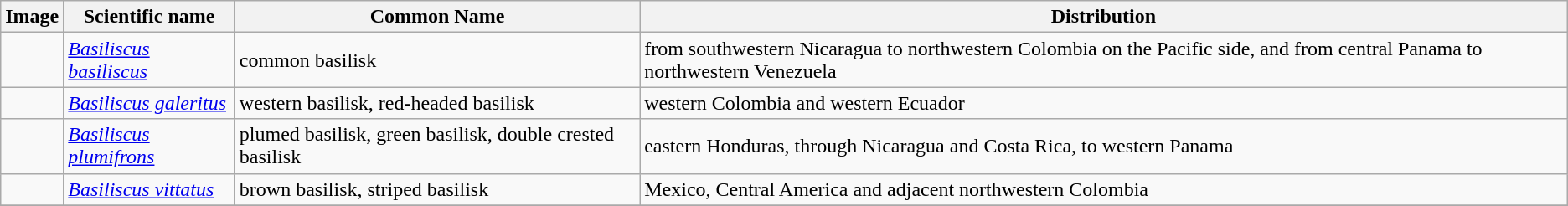<table class="wikitable">
<tr>
<th>Image</th>
<th>Scientific name</th>
<th>Common Name</th>
<th>Distribution</th>
</tr>
<tr>
<td></td>
<td><em><a href='#'>Basiliscus basiliscus</a></em> </td>
<td>common basilisk</td>
<td>from southwestern Nicaragua to northwestern Colombia on the Pacific side, and from central Panama to northwestern Venezuela</td>
</tr>
<tr>
<td></td>
<td><em><a href='#'>Basiliscus galeritus</a></em>  </td>
<td>western basilisk, red-headed basilisk</td>
<td>western Colombia and western Ecuador</td>
</tr>
<tr>
<td></td>
<td><em><a href='#'>Basiliscus plumifrons</a></em> </td>
<td>plumed basilisk, green basilisk, double crested basilisk</td>
<td>eastern Honduras, through Nicaragua and Costa Rica, to western Panama</td>
</tr>
<tr>
<td></td>
<td><em><a href='#'>Basiliscus vittatus</a></em> </td>
<td>brown basilisk, striped basilisk</td>
<td>Mexico, Central America and adjacent northwestern Colombia</td>
</tr>
<tr>
</tr>
</table>
